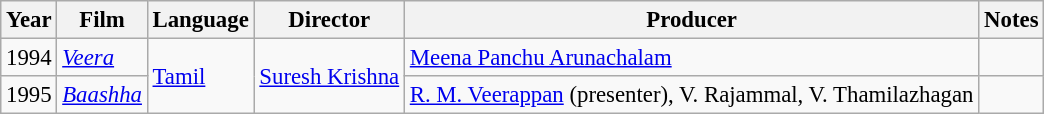<table class="wikitable" style="font-size: 95%;">
<tr>
<th>Year</th>
<th>Film</th>
<th>Language</th>
<th>Director</th>
<th>Producer</th>
<th>Notes</th>
</tr>
<tr>
<td>1994</td>
<td><em><a href='#'>Veera</a></em></td>
<td rowspan="2"><a href='#'>Tamil</a></td>
<td rowspan="2"><a href='#'>Suresh Krishna</a></td>
<td><a href='#'>Meena Panchu Arunachalam</a></td>
<td></td>
</tr>
<tr>
<td>1995</td>
<td><em><a href='#'>Baashha</a></em></td>
<td><a href='#'>R. M. Veerappan</a> (presenter), V. Rajammal, V. Thamilazhagan</td>
<td></td>
</tr>
</table>
